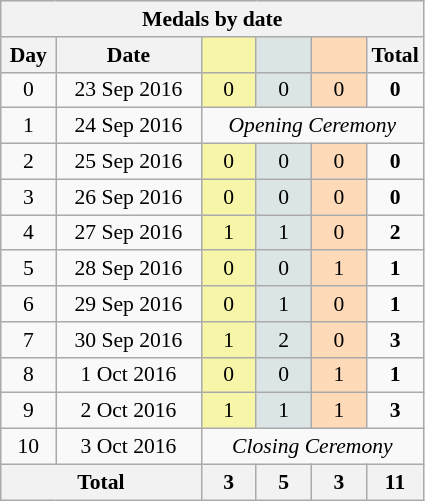<table class="wikitable" style="font-size:90%; text-align:center;">
<tr style="background:#efefef;">
<th colspan=6><strong>Medals by date</strong></th>
</tr>
<tr>
<th width=30><strong>Day</strong></th>
<th width=90><strong>Date</strong></th>
<th width=30 style="background:#F7F6A8;"></th>
<th width=30 style="background:#DCE5E5;"></th>
<th width=30 style="background:#FFDAB9;"></th>
<th width=30><strong>Total</strong></th>
</tr>
<tr>
<td>0</td>
<td>23 Sep 2016</td>
<td style="background:#F7F6A8;">0</td>
<td style="background:#DCE5E5;">0</td>
<td style="background:#FFDAB9;">0</td>
<td><strong>0</strong></td>
</tr>
<tr>
<td>1</td>
<td>24 Sep 2016</td>
<td colspan=4><em>Opening Ceremony</em></td>
</tr>
<tr>
<td>2</td>
<td>25 Sep 2016</td>
<td style="background:#F7F6A8;">0</td>
<td style="background:#DCE5E5;">0</td>
<td style="background:#FFDAB9;">0</td>
<td><strong>0</strong></td>
</tr>
<tr>
<td>3</td>
<td>26 Sep 2016</td>
<td style="background:#F7F6A8;">0</td>
<td style="background:#DCE5E5;">0</td>
<td style="background:#FFDAB9;">0</td>
<td><strong>0</strong></td>
</tr>
<tr>
<td>4</td>
<td>27 Sep 2016</td>
<td style="background:#F7F6A8;">1</td>
<td style="background:#DCE5E5;">1</td>
<td style="background:#FFDAB9;">0</td>
<td><strong>2</strong></td>
</tr>
<tr>
<td>5</td>
<td>28 Sep 2016</td>
<td style="background:#F7F6A8;">0</td>
<td style="background:#DCE5E5;">0</td>
<td style="background:#FFDAB9;">1</td>
<td><strong>1</strong></td>
</tr>
<tr>
<td>6</td>
<td>29 Sep 2016</td>
<td style="background:#F7F6A8;">0</td>
<td style="background:#DCE5E5;">1</td>
<td style="background:#FFDAB9;">0</td>
<td><strong>1</strong></td>
</tr>
<tr>
<td>7</td>
<td>30 Sep 2016</td>
<td style="background:#F7F6A8;">1</td>
<td style="background:#DCE5E5;">2</td>
<td style="background:#FFDAB9;">0</td>
<td><strong>3</strong></td>
</tr>
<tr>
<td>8</td>
<td>1 Oct 2016</td>
<td style="background:#F7F6A8;">0</td>
<td style="background:#DCE5E5;">0</td>
<td style="background:#FFDAB9;">1</td>
<td><strong>1</strong></td>
</tr>
<tr>
<td>9</td>
<td>2 Oct 2016</td>
<td style="background:#F7F6A8;">1</td>
<td style="background:#DCE5E5;">1</td>
<td style="background:#FFDAB9;">1</td>
<td><strong>3</strong></td>
</tr>
<tr>
<td>10</td>
<td>3 Oct 2016</td>
<td colspan=4><em>Closing Ceremony</em></td>
</tr>
<tr>
<th colspan="2"><strong>Total</strong></th>
<th><strong>3</strong></th>
<th><strong>5</strong></th>
<th><strong>3</strong></th>
<th><strong>11</strong></th>
</tr>
</table>
